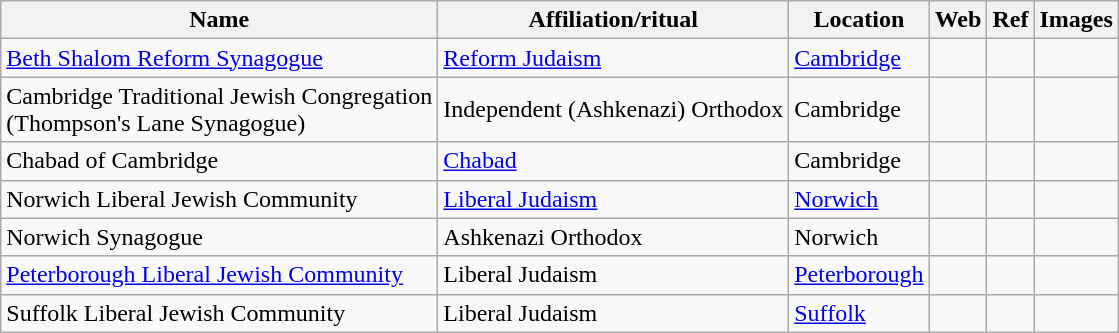<table class="wikitable sortable">
<tr>
<th>Name</th>
<th>Affiliation/ritual</th>
<th>Location</th>
<th>Web</th>
<th>Ref</th>
<th>Images</th>
</tr>
<tr>
<td><a href='#'>Beth Shalom Reform Synagogue</a></td>
<td><a href='#'>Reform Judaism</a></td>
<td><a href='#'>Cambridge</a></td>
<td></td>
<td></td>
<td></td>
</tr>
<tr>
<td>Cambridge Traditional Jewish Congregation<br> (Thompson's Lane Synagogue)</td>
<td>Independent (Ashkenazi) Orthodox</td>
<td>Cambridge</td>
<td></td>
<td></td>
<td></td>
</tr>
<tr>
<td>Chabad of Cambridge</td>
<td><a href='#'>Chabad</a></td>
<td>Cambridge</td>
<td></td>
<td></td>
<td></td>
</tr>
<tr>
<td>Norwich Liberal Jewish Community</td>
<td><a href='#'>Liberal Judaism</a></td>
<td><a href='#'>Norwich</a></td>
<td></td>
<td></td>
<td></td>
</tr>
<tr>
<td>Norwich Synagogue</td>
<td>Ashkenazi Orthodox</td>
<td>Norwich</td>
<td></td>
<td></td>
<td></td>
</tr>
<tr>
<td><a href='#'>Peterborough Liberal Jewish Community</a></td>
<td>Liberal Judaism</td>
<td><a href='#'>Peterborough</a></td>
<td></td>
<td></td>
<td></td>
</tr>
<tr>
<td>Suffolk Liberal Jewish Community</td>
<td>Liberal Judaism</td>
<td><a href='#'>Suffolk</a></td>
<td></td>
<td><br></td>
</tr>
</table>
